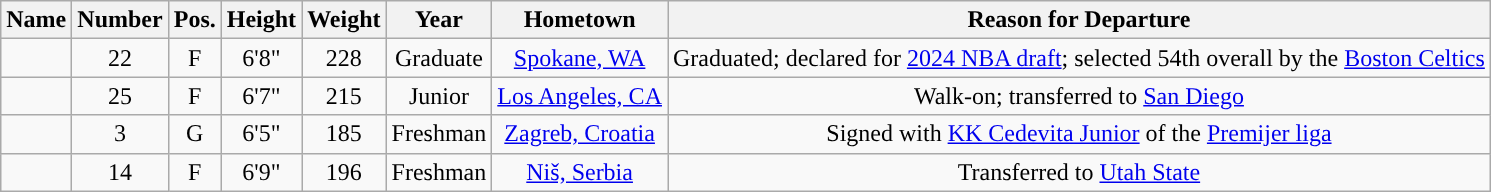<table class="wikitable sortable" style="text-align: center">
<tr align=center>
<th>Name</th>
<th>Number</th>
<th>Pos.</th>
<th>Height</th>
<th>Weight</th>
<th>Year</th>
<th>Hometown</th>
<th>Reason for Departure</th>
</tr>
<tr>
<td></td>
<td>22</td>
<td>F</td>
<td>6'8"</td>
<td>228</td>
<td>Graduate</td>
<td><a href='#'>Spokane, WA</a></td>
<td>Graduated; declared for <a href='#'>2024 NBA draft</a>; selected 54th overall by the <a href='#'>Boston Celtics</a></td>
</tr>
<tr>
<td></td>
<td>25</td>
<td>F</td>
<td>6'7"</td>
<td>215</td>
<td> Junior</td>
<td><a href='#'>Los Angeles, CA</a></td>
<td>Walk-on; transferred to <a href='#'>San Diego</a></td>
</tr>
<tr>
<td></td>
<td>3</td>
<td>G</td>
<td>6'5"</td>
<td>185</td>
<td>Freshman</td>
<td><a href='#'>Zagreb, Croatia</a></td>
<td>Signed with <a href='#'>KK Cedevita Junior</a> of the <a href='#'>Premijer liga</a></td>
</tr>
<tr>
<td></td>
<td>14</td>
<td>F</td>
<td>6'9"</td>
<td>196</td>
<td>Freshman</td>
<td><a href='#'>Niš, Serbia</a></td>
<td>Transferred to <a href='#'>Utah State</a></td>
</tr>
</table>
